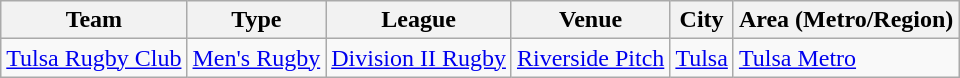<table class="wikitable">
<tr ">
<th>Team</th>
<th>Type</th>
<th>League</th>
<th>Venue</th>
<th>City</th>
<th>Area (Metro/Region)</th>
</tr>
<tr>
<td><a href='#'>Tulsa Rugby Club</a></td>
<td><a href='#'>Men's Rugby</a></td>
<td><a href='#'>Division II Rugby</a></td>
<td><a href='#'>Riverside Pitch</a></td>
<td><a href='#'>Tulsa</a></td>
<td><a href='#'>Tulsa Metro</a></td>
</tr>
</table>
